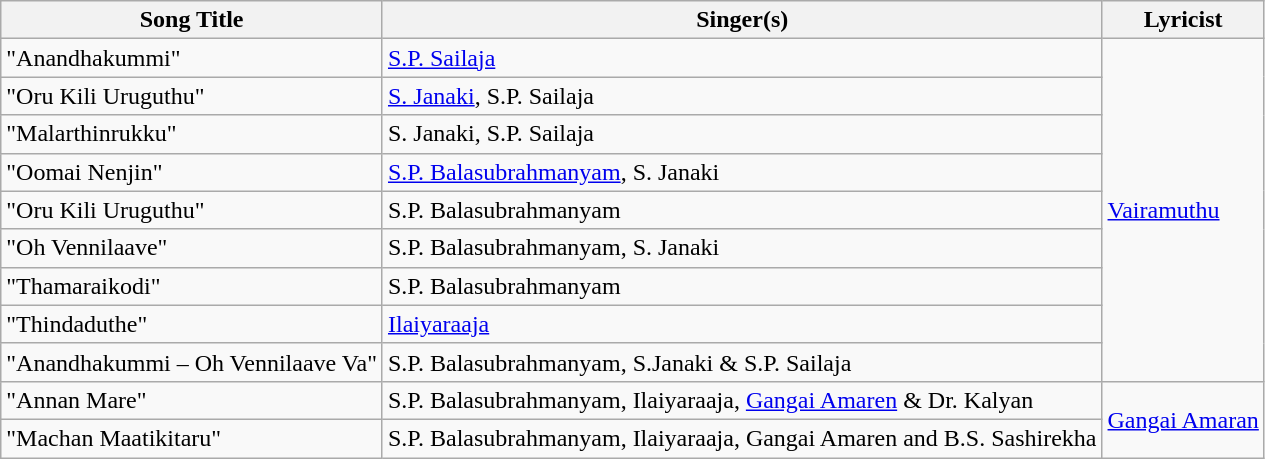<table class="wikitable">
<tr>
<th>Song Title</th>
<th>Singer(s)</th>
<th>Lyricist</th>
</tr>
<tr>
<td>"Anandhakummi"</td>
<td><a href='#'>S.P. Sailaja</a></td>
<td rowspan="9"><a href='#'>Vairamuthu</a></td>
</tr>
<tr>
<td>"Oru Kili Uruguthu"</td>
<td><a href='#'>S. Janaki</a>, S.P. Sailaja</td>
</tr>
<tr>
<td>"Malarthinrukku"</td>
<td>S. Janaki, S.P. Sailaja</td>
</tr>
<tr>
<td>"Oomai Nenjin"</td>
<td><a href='#'>S.P. Balasubrahmanyam</a>, S. Janaki</td>
</tr>
<tr>
<td>"Oru Kili Uruguthu"</td>
<td>S.P. Balasubrahmanyam</td>
</tr>
<tr>
<td>"Oh Vennilaave"</td>
<td>S.P. Balasubrahmanyam, S. Janaki</td>
</tr>
<tr>
<td>"Thamaraikodi"</td>
<td>S.P. Balasubrahmanyam</td>
</tr>
<tr>
<td>"Thindaduthe"</td>
<td><a href='#'>Ilaiyaraaja</a></td>
</tr>
<tr>
<td>"Anandhakummi – Oh Vennilaave Va"</td>
<td>S.P. Balasubrahmanyam, S.Janaki & S.P. Sailaja</td>
</tr>
<tr>
<td>"Annan Mare"</td>
<td>S.P. Balasubrahmanyam, Ilaiyaraaja, <a href='#'>Gangai Amaren</a> & Dr. Kalyan</td>
<td rowspan="2"><a href='#'>Gangai Amaran</a></td>
</tr>
<tr>
<td>"Machan Maatikitaru"</td>
<td>S.P. Balasubrahmanyam, Ilaiyaraaja, Gangai Amaren and B.S. Sashirekha</td>
</tr>
</table>
